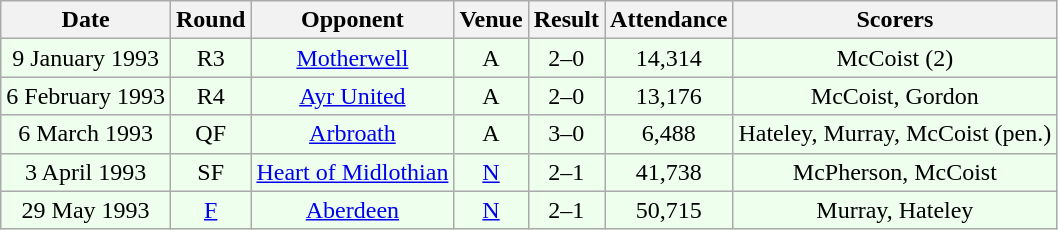<table class="wikitable sortable" style="font-size:100%; text-align:center">
<tr>
<th>Date</th>
<th>Round</th>
<th>Opponent</th>
<th>Venue</th>
<th>Result</th>
<th>Attendance</th>
<th>Scorers</th>
</tr>
<tr bgcolor = "#EEFFEE">
<td>9 January 1993</td>
<td>R3</td>
<td><a href='#'>Motherwell</a></td>
<td>A</td>
<td>2–0</td>
<td>14,314</td>
<td>McCoist (2)</td>
</tr>
<tr bgcolor = "#EEFFEE">
<td>6 February 1993</td>
<td>R4</td>
<td><a href='#'>Ayr United</a></td>
<td>A</td>
<td>2–0</td>
<td>13,176</td>
<td>McCoist, Gordon</td>
</tr>
<tr bgcolor = "#EEFFEE">
<td>6 March 1993</td>
<td>QF</td>
<td><a href='#'>Arbroath</a></td>
<td>A</td>
<td>3–0</td>
<td>6,488</td>
<td>Hateley, Murray, McCoist (pen.)</td>
</tr>
<tr bgcolor = "#EEFFEE">
<td>3 April 1993</td>
<td>SF</td>
<td><a href='#'>Heart of Midlothian</a></td>
<td><a href='#'>N</a></td>
<td>2–1</td>
<td>41,738</td>
<td>McPherson, McCoist</td>
</tr>
<tr bgcolor = "#EEFFEE">
<td>29 May 1993</td>
<td><a href='#'>F</a></td>
<td><a href='#'>Aberdeen</a></td>
<td><a href='#'>N</a></td>
<td>2–1</td>
<td>50,715</td>
<td>Murray, Hateley</td>
</tr>
</table>
